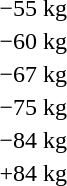<table>
<tr>
<td rowspan=2>−55 kg</td>
<td rowspan=2></td>
<td rowspan=2></td>
<td></td>
</tr>
<tr>
<td></td>
</tr>
<tr>
<td rowspan=2>−60 kg</td>
<td rowspan=2></td>
<td rowspan=2></td>
<td></td>
</tr>
<tr>
<td></td>
</tr>
<tr>
<td rowspan=2>−67 kg</td>
<td rowspan=2></td>
<td rowspan=2></td>
<td></td>
</tr>
<tr>
<td></td>
</tr>
<tr>
<td rowspan=2>−75 kg</td>
<td rowspan=2></td>
<td rowspan=2></td>
<td></td>
</tr>
<tr>
<td></td>
</tr>
<tr>
<td rowspan=2>−84 kg</td>
<td rowspan=2></td>
<td rowspan=2></td>
<td></td>
</tr>
<tr>
<td></td>
</tr>
<tr>
<td rowspan=2>+84 kg</td>
<td rowspan=2></td>
<td rowspan=2></td>
<td></td>
</tr>
<tr>
<td></td>
</tr>
</table>
